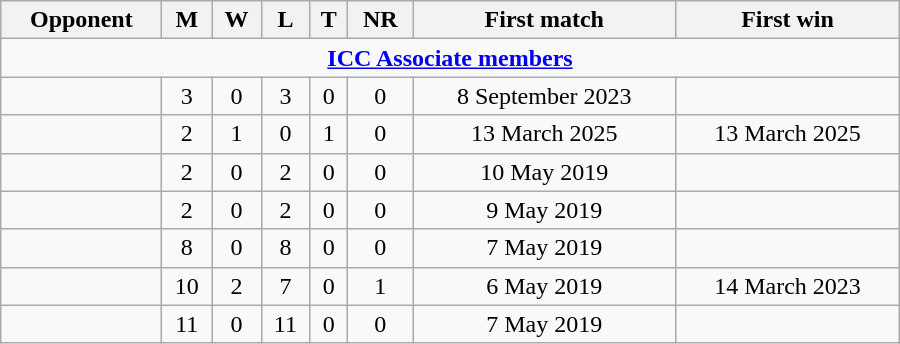<table class="wikitable" style="text-align: center; width: 600px;">
<tr>
<th>Opponent</th>
<th>M</th>
<th>W</th>
<th>L</th>
<th>T</th>
<th>NR</th>
<th>First match</th>
<th>First win</th>
</tr>
<tr>
<td colspan="8" style="text-align: center;"><strong><a href='#'>ICC Associate members</a></strong></td>
</tr>
<tr>
<td align=left></td>
<td>3</td>
<td>0</td>
<td>3</td>
<td>0</td>
<td>0</td>
<td>8 September 2023</td>
<td></td>
</tr>
<tr>
<td align=left></td>
<td>2</td>
<td>1</td>
<td>0</td>
<td>1</td>
<td>0</td>
<td>13 March 2025</td>
<td>13 March 2025</td>
</tr>
<tr>
<td align=left></td>
<td>2</td>
<td>0</td>
<td>2</td>
<td>0</td>
<td>0</td>
<td>10 May 2019</td>
<td></td>
</tr>
<tr>
<td align=left></td>
<td>2</td>
<td>0</td>
<td>2</td>
<td>0</td>
<td>0</td>
<td>9 May 2019</td>
<td></td>
</tr>
<tr>
<td align=left></td>
<td>8</td>
<td>0</td>
<td>8</td>
<td>0</td>
<td>0</td>
<td>7 May 2019</td>
<td></td>
</tr>
<tr>
<td align=left></td>
<td>10</td>
<td>2</td>
<td>7</td>
<td>0</td>
<td>1</td>
<td>6 May 2019</td>
<td>14 March 2023</td>
</tr>
<tr>
<td align=left></td>
<td>11</td>
<td>0</td>
<td>11</td>
<td>0</td>
<td>0</td>
<td>7 May 2019</td>
<td></td>
</tr>
</table>
